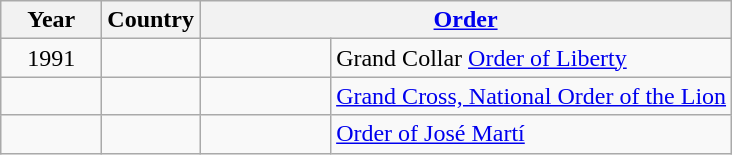<table class="wikitable" style="text-align:left;">
<tr ->
<th width="60px">Year</th>
<th>Country</th>
<th colspan=2><a href='#'>Order</a></th>
</tr>
<tr>
<td align="center">1991</td>
<td></td>
<td width="80px"></td>
<td>Grand Collar <a href='#'>Order of Liberty</a></td>
</tr>
<tr>
<td align="center"></td>
<td></td>
<td width="80px"></td>
<td><a href='#'>Grand Cross, National Order of the Lion</a></td>
</tr>
<tr>
<td align="center"></td>
<td></td>
<td width="80px"></td>
<td><a href='#'>Order of José Martí</a></td>
</tr>
</table>
